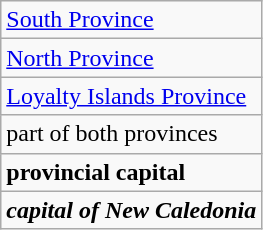<table class="wikitable">
<tr>
<td> <a href='#'>South Province</a></td>
</tr>
<tr>
<td> <a href='#'>North Province</a></td>
</tr>
<tr>
<td> <a href='#'>Loyalty Islands Province</a></td>
</tr>
<tr>
<td> part of both provinces</td>
</tr>
<tr>
<td><strong>provincial capital</strong></td>
</tr>
<tr>
<td><strong><em>capital of New Caledonia</em></strong></td>
</tr>
</table>
